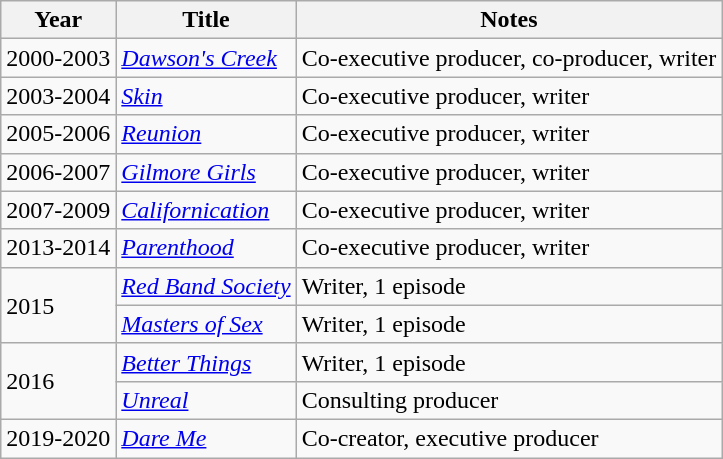<table class="wikitable sortable">
<tr>
<th>Year</th>
<th>Title</th>
<th>Notes</th>
</tr>
<tr>
<td>2000-2003</td>
<td><em><a href='#'>Dawson's Creek</a></em></td>
<td>Co-executive producer, co-producer, writer</td>
</tr>
<tr>
<td>2003-2004</td>
<td><em><a href='#'>Skin</a></em></td>
<td>Co-executive producer, writer</td>
</tr>
<tr>
<td>2005-2006</td>
<td><a href='#'><em>Reunion</em></a></td>
<td>Co-executive producer, writer</td>
</tr>
<tr>
<td>2006-2007</td>
<td><em><a href='#'>Gilmore Girls</a></em></td>
<td>Co-executive producer, writer</td>
</tr>
<tr>
<td>2007-2009</td>
<td><a href='#'><em>Californication</em></a></td>
<td>Co-executive producer, writer</td>
</tr>
<tr>
<td>2013-2014</td>
<td><a href='#'><em>Parenthood</em></a></td>
<td>Co-executive producer, writer</td>
</tr>
<tr>
<td rowspan="2">2015</td>
<td><em><a href='#'>Red Band Society</a></em></td>
<td>Writer, 1 episode</td>
</tr>
<tr>
<td><em><a href='#'>Masters of Sex</a></em></td>
<td>Writer, 1 episode</td>
</tr>
<tr>
<td rowspan="2">2016</td>
<td><a href='#'><em>Better Things</em></a></td>
<td>Writer, 1 episode</td>
</tr>
<tr>
<td><a href='#'><em>Unreal</em></a></td>
<td>Consulting producer</td>
</tr>
<tr>
<td>2019-2020</td>
<td><a href='#'><em>Dare Me</em></a></td>
<td>Co-creator, executive producer</td>
</tr>
</table>
